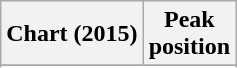<table class="wikitable sortable plainrowheaders" style="text-align:center">
<tr>
<th scope="col">Chart (2015)</th>
<th scope="col">Peak<br> position</th>
</tr>
<tr>
</tr>
<tr>
</tr>
</table>
